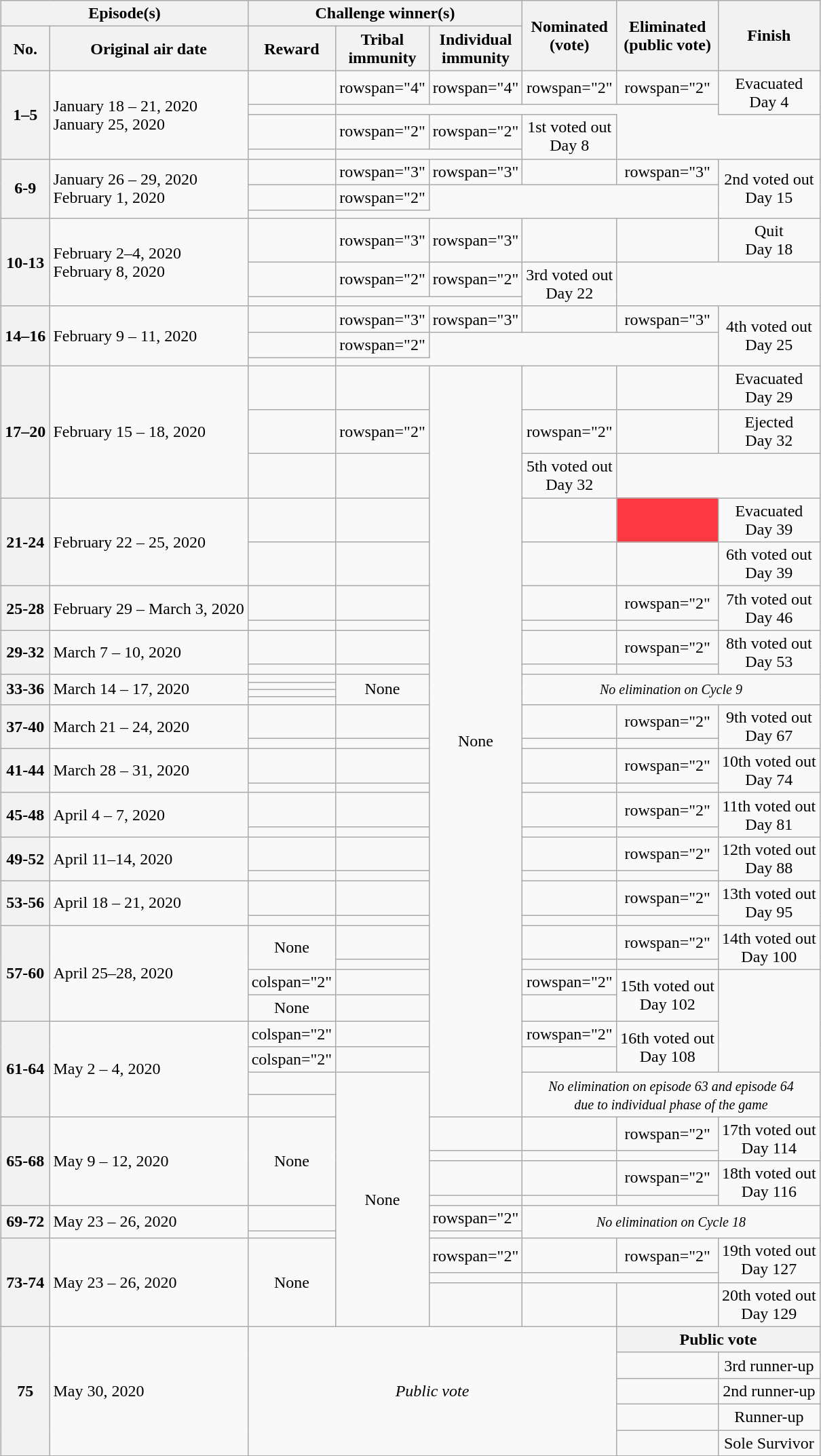<table class="wikitable" style="margin:auto; text-align:center">
<tr>
<th scope="col" colspan="2">Episode(s)</th>
<th scope="col" colspan="3">Challenge winner(s)</th>
<th scope="col"  rowspan="2">Nominated <br> (vote)</th>
<th scope="col" rowspan="2">Eliminated <br>(public vote)</th>
<th scope="col" rowspan="2">Finish</th>
</tr>
<tr>
<th scope="col" rowspan="1">No.</th>
<th scope="col" rowspan="1">Original air date</th>
<th scope="col" rowspan="1">Reward</th>
<th scope="col" rowspan="1">Tribal<br> immunity</th>
<th scope="col" rowspan="1">Individual<br> immunity</th>
</tr>
<tr>
<th rowspan="4">1–5</th>
<td rowspan="4" align="left">January 18 – 21, 2020<br>January 25, 2020</td>
<td></td>
<td>rowspan="4" </td>
<td>rowspan="4" </td>
<td>rowspan="2" </td>
<td>rowspan="2" </td>
<td rowspan="2">Evacuated<br>Day 4</td>
</tr>
<tr>
<td></td>
</tr>
<tr>
<td></td>
<td>rowspan="2" </td>
<td>rowspan="2" </td>
<td rowspan="2">1st voted out<br>Day 8</td>
</tr>
<tr>
<td></td>
</tr>
<tr>
<th rowspan="3">6-9</th>
<td rowspan="3" align="left">January 26 – 29, 2020<br>February 1, 2020</td>
<td></td>
<td>rowspan="3" </td>
<td>rowspan="3"</td>
<td></td>
<td>rowspan="3" </td>
<td rowspan="3">2nd voted out<br>Day 15</td>
</tr>
<tr>
<td></td>
<td>rowspan="2" </td>
</tr>
<tr>
<td></td>
</tr>
<tr>
<th rowspan="3">10-13</th>
<td rowspan="3" align="left">February 2–4, 2020<br>February 8, 2020</td>
<td></td>
<td>rowspan="3"  </td>
<td>rowspan="3" </td>
<td></td>
<td></td>
<td>Quit<br>Day 18</td>
</tr>
<tr>
<td></td>
<td>rowspan="2" </td>
<td>rowspan="2"</td>
<td rowspan="2">3rd voted out<br>Day 22</td>
</tr>
<tr>
<td></td>
</tr>
<tr>
<th rowspan="3">14–16</th>
<td rowspan="3" align="left">February 9 – 11, 2020</td>
<td></td>
<td>rowspan="3" </td>
<td>rowspan="3" </td>
<td></td>
<td>rowspan="3" </td>
<td rowspan="3">4th voted out<br>Day 25</td>
</tr>
<tr>
<td></td>
<td>rowspan="2" </td>
</tr>
<tr>
<td></td>
</tr>
<tr>
<th rowspan="3">17–20</th>
<td rowspan="3" align="left">February 15 – 18, 2020</td>
<td></td>
<td></td>
<td rowspan="31">None</td>
<td></td>
<td></td>
<td>Evacuated<br>Day 29</td>
</tr>
<tr>
<td></td>
<td>rowspan="2"</td>
<td>rowspan="2"</td>
<td></td>
<td>Ejected<br>Day 32</td>
</tr>
<tr>
<td></td>
<td></td>
<td>5th voted out<br>Day 32</td>
</tr>
<tr>
<th rowspan="2">21-24</th>
<td rowspan="2" align="left">February 22 – 25, 2020</td>
<td></td>
<td></td>
<td></td>
<td bgcolor="#FC3843"></td>
<td>Evacuated<br>Day 39</td>
</tr>
<tr>
<td></td>
<td></td>
<td></td>
<td></td>
<td>6th voted out<br>Day 39</td>
</tr>
<tr>
<th rowspan="2">25-28</th>
<td rowspan="2" align="left">February 29 – March 3, 2020</td>
<td></td>
<td></td>
<td></td>
<td>rowspan="2" </td>
<td rowspan="2">7th voted out<br>Day 46</td>
</tr>
<tr>
<td></td>
<td></td>
<td></td>
</tr>
<tr>
<th rowspan="2">29-32</th>
<td rowspan="2" align="left">March 7 – 10, 2020</td>
<td></td>
<td></td>
<td></td>
<td>rowspan="2" </td>
<td rowspan="2">8th voted out<br>Day 53</td>
</tr>
<tr>
<td></td>
<td></td>
<td></td>
</tr>
<tr>
<th rowspan="4">33-36</th>
<td rowspan="4" align="left">March 14 – 17, 2020</td>
<td></td>
<td rowspan="4">None</td>
<td rowspan="4" colspan="4"><small><em>No elimination on Cycle 9</em></small></td>
</tr>
<tr>
<td></td>
</tr>
<tr>
<td></td>
</tr>
<tr>
<td></td>
</tr>
<tr>
<th rowspan="2">37-40</th>
<td rowspan="2" align="left">March 21 – 24, 2020</td>
<td></td>
<td></td>
<td></td>
<td>rowspan="2" </td>
<td rowspan="2">9th voted out<br>Day 67</td>
</tr>
<tr>
<td></td>
<td></td>
<td></td>
</tr>
<tr>
<th rowspan="2">41-44</th>
<td rowspan="2" align="left">March 28 – 31, 2020</td>
<td></td>
<td></td>
<td></td>
<td>rowspan="2" </td>
<td rowspan="2">10th voted out<br>Day 74</td>
</tr>
<tr>
<td></td>
<td></td>
<td></td>
</tr>
<tr>
<th rowspan="2">45-48</th>
<td rowspan="2" align="left">April 4 – 7, 2020</td>
<td></td>
<td></td>
<td></td>
<td>rowspan="2" </td>
<td rowspan="2">11th voted out<br>Day 81</td>
</tr>
<tr>
<td></td>
<td></td>
<td></td>
</tr>
<tr>
<th rowspan="2">49-52</th>
<td rowspan="2" align="left">April 11–14, 2020</td>
<td></td>
<td></td>
<td></td>
<td>rowspan="2" </td>
<td rowspan="2">12th voted out<br>Day 88</td>
</tr>
<tr>
<td></td>
<td></td>
<td></td>
</tr>
<tr>
<th rowspan="2">53-56</th>
<td rowspan="2" align="left">April 18 – 21, 2020</td>
<td></td>
<td></td>
<td></td>
<td>rowspan="2" </td>
<td rowspan="2">13th voted out<br>Day 95</td>
</tr>
<tr>
<td></td>
<td></td>
<td></td>
</tr>
<tr>
<th rowspan="4">57-60</th>
<td rowspan="4" align="left">April 25–28, 2020</td>
<td rowspan="2">None</td>
<td></td>
<td></td>
<td>rowspan="2"  </td>
<td rowspan="2">14th voted out<br>Day 100</td>
</tr>
<tr>
<td></td>
<td></td>
</tr>
<tr>
<td>colspan="2" </td>
<td></td>
<td>rowspan="2" </td>
<td rowspan="2">15th voted out<br>Day 102</td>
</tr>
<tr>
<td>None</td>
<td></td>
<td></td>
</tr>
<tr>
<th rowspan="4">61-64</th>
<td rowspan="4" align="left">May 2 – 4, 2020</td>
<td>colspan="2" </td>
<td></td>
<td>rowspan="2" </td>
<td rowspan="2">16th voted out<br>Day 108</td>
</tr>
<tr>
<td>colspan="2" </td>
<td></td>
</tr>
<tr>
<td></td>
<td rowspan="11">None</td>
<td rowspan="2" colspan="4"><em><small>No elimination on episode 63 and episode 64 <br>due to individual phase of the game</small></em></td>
</tr>
<tr>
<td></td>
</tr>
<tr>
<th rowspan="4">65-68</th>
<td rowspan="4" align="left">May 9 – 12, 2020</td>
<td rowspan="4">None</td>
<td></td>
<td></td>
<td>rowspan="2" </td>
<td rowspan="2">17th voted out<br>Day 114</td>
</tr>
<tr>
<td></td>
<td></td>
</tr>
<tr>
<td></td>
<td></td>
<td>rowspan="2"</td>
<td rowspan="2">18th voted out<br>Day 116</td>
</tr>
<tr>
<td></td>
<td></td>
</tr>
<tr>
<th rowspan="2">69-72</th>
<td rowspan="2" align="left">May 23 – 26, 2020</td>
<td></td>
<td>rowspan="2" </td>
<td rowspan="2" colspan="4"><em><small>No elimination on Cycle 18</small></em></td>
</tr>
<tr>
<td></td>
</tr>
<tr>
<th rowspan="3">73-74</th>
<td rowspan="3" align="left">May 23 – 26, 2020</td>
<td rowspan="3">None</td>
<td>rowspan="2" </td>
<td></td>
<td>rowspan="2" </td>
<td rowspan="2">19th voted out<br>Day 127</td>
</tr>
<tr>
<td></td>
</tr>
<tr>
<td></td>
<td></td>
<td></td>
<td>20th voted out<br>Day 129</td>
</tr>
<tr>
<th rowspan="5">75</th>
<td rowspan="5" align="left">May 30, 2020</td>
<td rowspan="5" colspan="4"><em>Public vote</em></td>
<th colspan="2">Public vote</th>
</tr>
<tr>
<td></td>
<td>3rd runner-up</td>
</tr>
<tr>
<td></td>
<td>2nd runner-up</td>
</tr>
<tr>
<td></td>
<td>Runner-up</td>
</tr>
<tr>
<td></td>
<td>Sole Survivor</td>
</tr>
<tr>
</tr>
</table>
